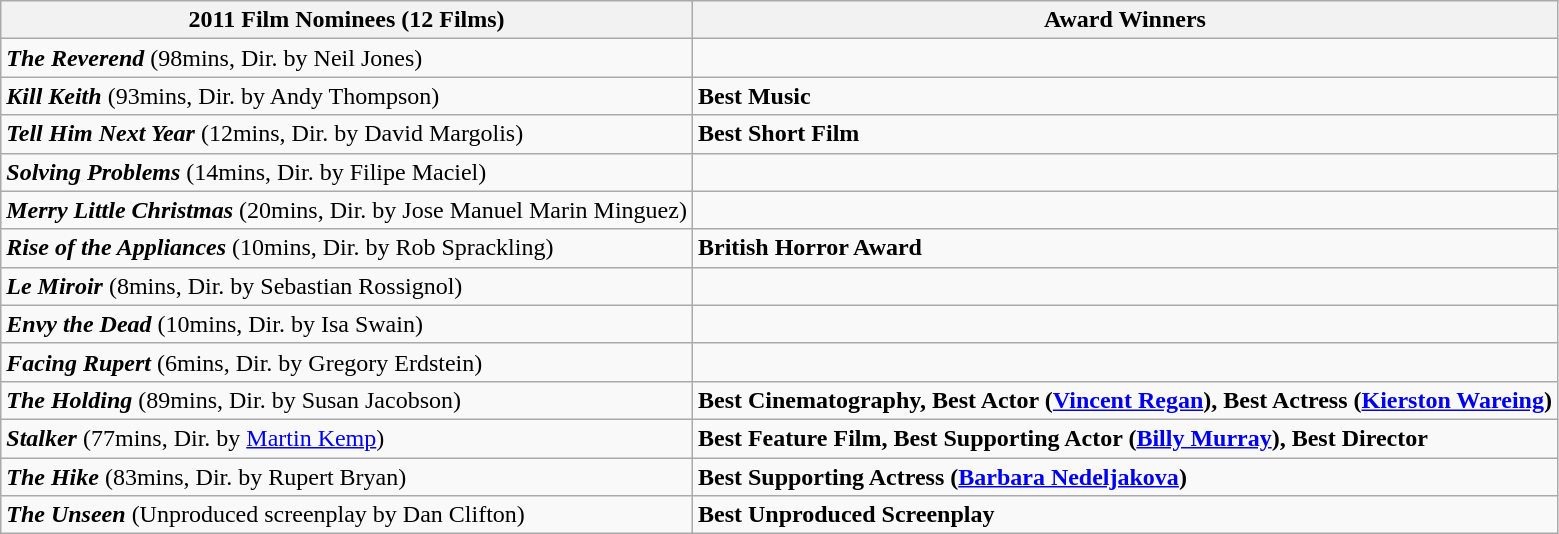<table class="wikitable mw-collapsible mw-collapsed">
<tr>
<th>2011 Film Nominees (12 Films)</th>
<th>Award Winners</th>
</tr>
<tr>
<td><strong><em>The Reverend</em></strong> (98mins, Dir. by Neil Jones)</td>
<td></td>
</tr>
<tr>
<td><strong><em>Kill Keith</em></strong> (93mins, Dir. by Andy Thompson)</td>
<td><strong>Best Music</strong></td>
</tr>
<tr>
<td><strong><em>Tell Him Next Year</em></strong> (12mins, Dir. by David Margolis)</td>
<td><strong>Best Short Film</strong></td>
</tr>
<tr>
<td><strong><em>Solving Problems</em></strong> (14mins, Dir. by Filipe Maciel)</td>
<td></td>
</tr>
<tr>
<td><strong><em>Merry Little Christmas</em></strong> (20mins, Dir. by Jose Manuel Marin Minguez)</td>
<td></td>
</tr>
<tr>
<td><strong><em>Rise of the Appliances</em></strong> (10mins, Dir. by Rob Sprackling)</td>
<td><strong>British Horror Award</strong></td>
</tr>
<tr>
<td><strong><em>Le Miroir</em></strong> (8mins, Dir. by Sebastian Rossignol)</td>
<td></td>
</tr>
<tr>
<td><strong><em>Envy the Dead</em></strong> (10mins, Dir. by Isa Swain)</td>
<td></td>
</tr>
<tr>
<td><strong><em>Facing Rupert</em></strong> (6mins, Dir. by Gregory Erdstein)</td>
<td></td>
</tr>
<tr>
<td><strong><em>The Holding</em></strong> (89mins, Dir. by Susan Jacobson)</td>
<td><strong>Best Cinematography, Best Actor (<a href='#'>Vincent Regan</a>), Best Actress (<a href='#'>Kierston Wareing</a>)</strong></td>
</tr>
<tr>
<td><strong><em>Stalker</em></strong> (77mins, Dir. by <a href='#'>Martin Kemp</a>)</td>
<td><strong>Best Feature Film, Best Supporting Actor (<a href='#'>Billy Murray</a>), Best Director</strong></td>
</tr>
<tr>
<td><strong><em>The Hike</em></strong> (83mins, Dir. by Rupert Bryan)</td>
<td><strong>Best Supporting Actress (<a href='#'>Barbara Nedeljakova</a>)</strong></td>
</tr>
<tr>
<td><strong><em>The Unseen</em></strong> (Unproduced screenplay by Dan Clifton)</td>
<td><strong>Best Unproduced Screenplay</strong></td>
</tr>
</table>
